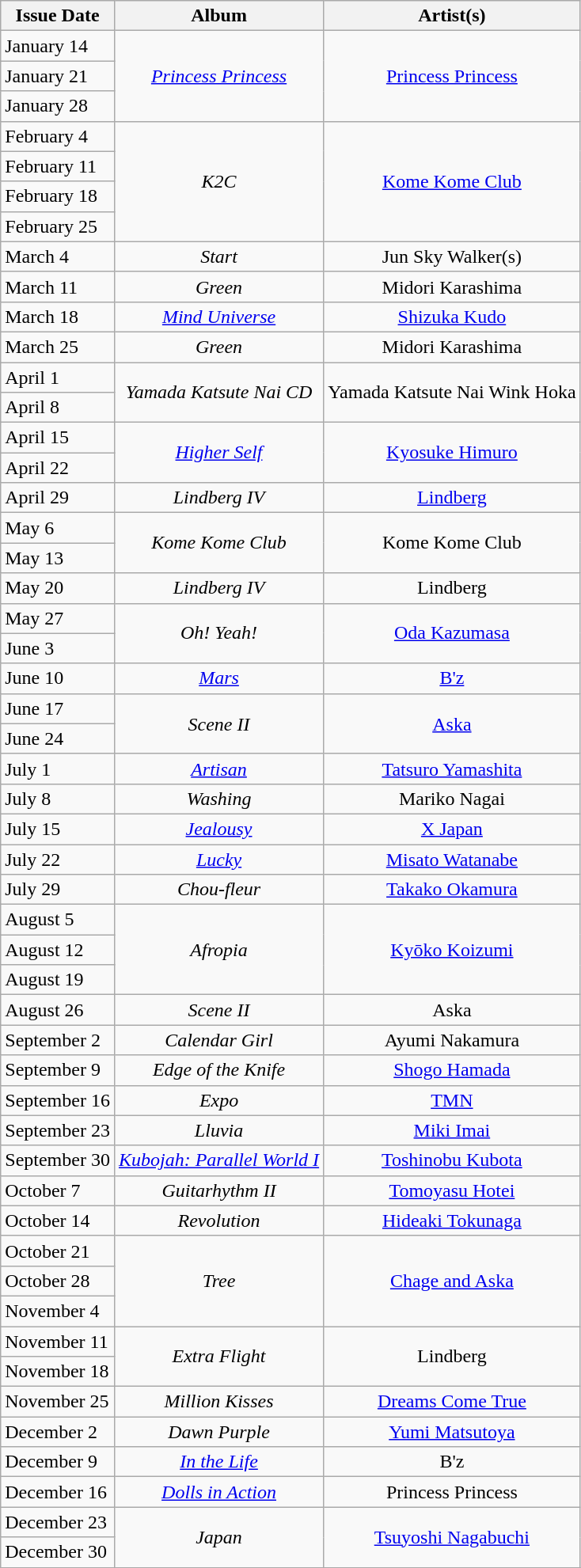<table class="wikitable">
<tr>
<th style="text-align: center;">Issue Date</th>
<th style="text-align: center;">Album</th>
<th style="text-align: center;">Artist(s)</th>
</tr>
<tr>
<td>January 14</td>
<td style="text-align: center;" rowspan="3"><em><a href='#'>Princess Princess</a></em></td>
<td style="text-align: center;" rowspan="3"><a href='#'>Princess Princess</a></td>
</tr>
<tr>
<td>January 21</td>
</tr>
<tr>
<td>January 28</td>
</tr>
<tr>
<td>February 4</td>
<td style="text-align: center;" rowspan="4"><em>K2C</em></td>
<td style="text-align: center;" rowspan="4"><a href='#'>Kome Kome Club</a></td>
</tr>
<tr>
<td>February 11</td>
</tr>
<tr>
<td>February 18</td>
</tr>
<tr>
<td>February 25</td>
</tr>
<tr>
<td>March 4</td>
<td style="text-align: center;"><em>Start</em></td>
<td style="text-align: center;">Jun Sky Walker(s)</td>
</tr>
<tr>
<td>March 11</td>
<td style="text-align: center;"><em>Green</em></td>
<td style="text-align: center;">Midori Karashima</td>
</tr>
<tr>
<td>March 18</td>
<td style="text-align: center;"><em><a href='#'>Mind Universe</a></em></td>
<td style="text-align: center;"><a href='#'>Shizuka Kudo</a></td>
</tr>
<tr>
<td>March 25</td>
<td style="text-align: center;"><em>Green</em></td>
<td style="text-align: center;">Midori Karashima</td>
</tr>
<tr>
<td>April 1</td>
<td style="text-align: center;" rowspan="2"><em>Yamada Katsute Nai CD</em></td>
<td style="text-align: center;" rowspan="2">Yamada Katsute Nai Wink Hoka</td>
</tr>
<tr>
<td>April 8</td>
</tr>
<tr>
<td>April 15</td>
<td style="text-align: center;" rowspan="2"><em><a href='#'>Higher Self</a></em></td>
<td style="text-align: center;" rowspan="2"><a href='#'>Kyosuke Himuro</a></td>
</tr>
<tr>
<td>April 22</td>
</tr>
<tr>
<td>April 29</td>
<td style="text-align: center;"><em>Lindberg IV</em></td>
<td style="text-align: center;"><a href='#'>Lindberg</a></td>
</tr>
<tr>
<td>May 6</td>
<td style="text-align: center;" rowspan="2"><em>Kome Kome Club</em></td>
<td style="text-align: center;" rowspan="2">Kome Kome Club</td>
</tr>
<tr>
<td>May 13</td>
</tr>
<tr>
<td>May 20</td>
<td style="text-align: center;"><em>Lindberg IV</em></td>
<td style="text-align: center;">Lindberg</td>
</tr>
<tr>
<td>May 27</td>
<td style="text-align: center;" rowspan="2"><em>Oh! Yeah!</em></td>
<td style="text-align: center;" rowspan="2"><a href='#'>Oda Kazumasa</a></td>
</tr>
<tr>
<td>June 3</td>
</tr>
<tr>
<td>June 10</td>
<td style="text-align: center;"><em><a href='#'>Mars</a></em></td>
<td style="text-align: center;"><a href='#'>B'z</a></td>
</tr>
<tr>
<td>June 17</td>
<td style="text-align: center;" rowspan="2"><em>Scene II</em></td>
<td style="text-align: center;" rowspan="2"><a href='#'>Aska</a></td>
</tr>
<tr>
<td>June 24</td>
</tr>
<tr>
<td>July 1</td>
<td style="text-align: center;"><em><a href='#'>Artisan</a></em></td>
<td style="text-align: center;"><a href='#'>Tatsuro Yamashita</a></td>
</tr>
<tr>
<td>July 8</td>
<td style="text-align: center;"><em>Washing</em></td>
<td style="text-align: center;">Mariko Nagai</td>
</tr>
<tr>
<td>July 15</td>
<td style="text-align: center;"><em><a href='#'>Jealousy</a></em></td>
<td style="text-align: center;"><a href='#'>X Japan</a></td>
</tr>
<tr>
<td>July 22</td>
<td style="text-align: center;"><em><a href='#'>Lucky</a></em></td>
<td style="text-align: center;"><a href='#'>Misato Watanabe</a></td>
</tr>
<tr>
<td>July 29</td>
<td style="text-align: center;"><em>Chou-fleur</em></td>
<td style="text-align: center;"><a href='#'>Takako Okamura</a></td>
</tr>
<tr>
<td>August 5</td>
<td style="text-align: center;" rowspan="3"><em>Afropia</em></td>
<td style="text-align: center;" rowspan="3"><a href='#'>Kyōko Koizumi</a></td>
</tr>
<tr>
<td>August 12</td>
</tr>
<tr>
<td>August 19</td>
</tr>
<tr>
<td>August 26</td>
<td style="text-align: center;"><em>Scene II</em></td>
<td style="text-align: center;">Aska</td>
</tr>
<tr>
<td>September 2</td>
<td style="text-align: center;"><em>Calendar Girl</em></td>
<td style="text-align: center;">Ayumi Nakamura</td>
</tr>
<tr>
<td>September 9</td>
<td style="text-align: center;"><em>Edge of the Knife</em></td>
<td style="text-align: center;"><a href='#'>Shogo Hamada</a></td>
</tr>
<tr>
<td>September 16</td>
<td style="text-align: center;"><em>Expo</em></td>
<td style="text-align: center;"><a href='#'>TMN</a></td>
</tr>
<tr>
<td>September 23</td>
<td style="text-align: center;"><em>Lluvia</em></td>
<td style="text-align: center;"><a href='#'>Miki Imai</a></td>
</tr>
<tr>
<td>September 30</td>
<td style="text-align: center;"><em><a href='#'>Kubojah: Parallel World I</a></em></td>
<td style="text-align: center;"><a href='#'>Toshinobu Kubota</a></td>
</tr>
<tr>
<td>October 7</td>
<td style="text-align: center;"><em>Guitarhythm II</em></td>
<td style="text-align: center;"><a href='#'>Tomoyasu Hotei</a></td>
</tr>
<tr>
<td>October 14</td>
<td style="text-align: center;"><em>Revolution</em></td>
<td style="text-align: center;"><a href='#'>Hideaki Tokunaga</a></td>
</tr>
<tr>
<td>October 21</td>
<td style="text-align: center;" rowspan="3"><em>Tree</em></td>
<td style="text-align: center;" rowspan="3"><a href='#'>Chage and Aska</a></td>
</tr>
<tr>
<td>October 28</td>
</tr>
<tr>
<td>November 4</td>
</tr>
<tr>
<td>November 11</td>
<td style="text-align: center;" rowspan="2"><em>Extra Flight</em></td>
<td style="text-align: center;" rowspan="2">Lindberg</td>
</tr>
<tr>
<td>November 18</td>
</tr>
<tr>
<td>November 25</td>
<td style="text-align: center;"><em>Million Kisses</em></td>
<td style="text-align: center;"><a href='#'>Dreams Come True</a></td>
</tr>
<tr>
<td>December 2</td>
<td style="text-align: center;"><em>Dawn Purple</em></td>
<td style="text-align: center;"><a href='#'>Yumi Matsutoya</a></td>
</tr>
<tr>
<td>December 9</td>
<td style="text-align: center;"><em><a href='#'>In the Life</a></em></td>
<td style="text-align: center;">B'z</td>
</tr>
<tr>
<td>December 16</td>
<td style="text-align: center;"><em><a href='#'>Dolls in Action</a></em></td>
<td style="text-align: center;">Princess Princess</td>
</tr>
<tr>
<td>December 23</td>
<td style="text-align: center;" rowspan="2"><em>Japan</em></td>
<td style="text-align: center;" rowspan="2"><a href='#'>Tsuyoshi Nagabuchi</a></td>
</tr>
<tr>
<td>December 30</td>
</tr>
<tr>
</tr>
</table>
